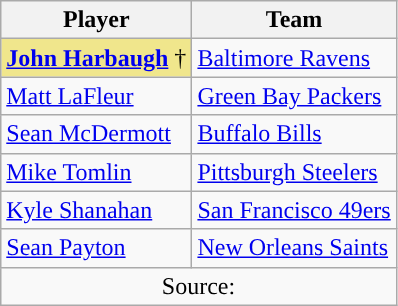<table class="wikitable sortable">
<tr>
<th>Player</th>
<th>Team</th>
</tr>
<tr>
<td style="background-color:Khaki; border:1px solid #aaaaaa"><strong><a href='#'>John Harbaugh</a></strong> †</td>
<td><a href='#'>Baltimore Ravens</a></td>
</tr>
<tr>
<td><a href='#'>Matt LaFleur</a></td>
<td><a href='#'>Green Bay Packers</a></td>
</tr>
<tr>
<td><a href='#'>Sean McDermott</a></td>
<td><a href='#'>Buffalo Bills</a></td>
</tr>
<tr>
<td><a href='#'>Mike Tomlin</a></td>
<td><a href='#'>Pittsburgh Steelers</a></td>
</tr>
<tr>
<td><a href='#'>Kyle Shanahan</a></td>
<td><a href='#'>San Francisco 49ers</a></td>
</tr>
<tr>
<td><a href='#'>Sean Payton</a></td>
<td><a href='#'>New Orleans Saints</a></td>
</tr>
<tr>
<td colspan="2" style="text-align:center;">Source:</td>
</tr>
</table>
